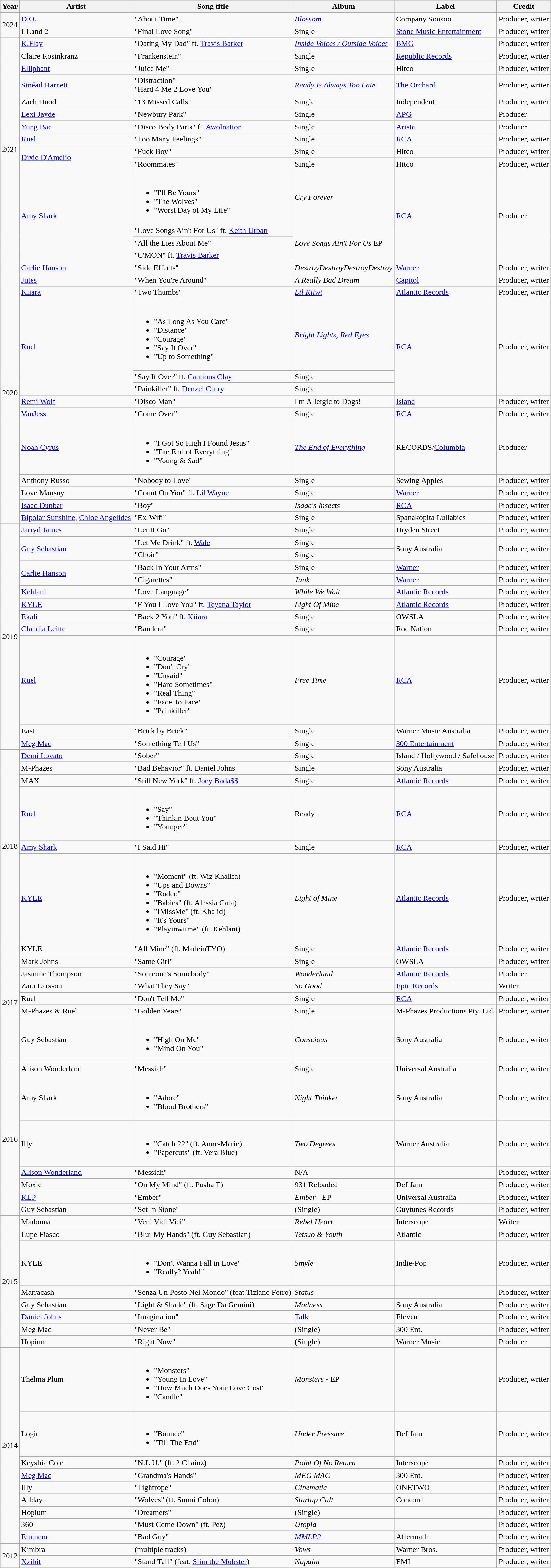<table class="wikitable">
<tr>
<th scope="col">Year</th>
<th scope="col">Artist</th>
<th scope="col">Song title</th>
<th scope="col">Album</th>
<th scope="col">Label</th>
<th scope="col">Credit</th>
</tr>
<tr>
<td rowspan="2">2024</td>
<td><a href='#'>D.O.</a></td>
<td>"About Time"</td>
<td><em><a href='#'>Blossom</a></em></td>
<td>Company Soosoo</td>
<td>Producer, writer</td>
</tr>
<tr>
<td>I-Land 2</td>
<td>"Final Love Song"</td>
<td>Single</td>
<td><a href='#'>Stone Music Entertainment</a></td>
<td>Producer, writer</td>
</tr>
<tr>
<td rowspan="14">2021</td>
<td><a href='#'>K.Flay</a></td>
<td>"Dating My Dad" ft. <a href='#'>Travis Barker</a></td>
<td><em><a href='#'>Inside Voices / Outside Voices</a></em></td>
<td><a href='#'>BMG</a></td>
<td>Producer, writer</td>
</tr>
<tr>
<td>Claire Rosinkranz</td>
<td>"Frankenstein"</td>
<td>Single</td>
<td><a href='#'>Republic Records</a></td>
<td>Producer, writer</td>
</tr>
<tr>
<td><a href='#'>Elliphant</a></td>
<td>"Juice Me"</td>
<td>Single</td>
<td>Hitco</td>
<td>Producer, writer</td>
</tr>
<tr>
<td><a href='#'>Sinéad Harnett</a></td>
<td>"Distraction"<br>"Hard 4 Me 2 Love You"</td>
<td><em><a href='#'>Ready Is Always Too Late</a></em></td>
<td><a href='#'>The Orchard</a></td>
<td>Producer, writer</td>
</tr>
<tr>
<td>Zach Hood</td>
<td>"13 Missed Calls"</td>
<td>Single</td>
<td>Independent</td>
<td>Producer, writer</td>
</tr>
<tr>
<td><a href='#'>Lexi Jayde</a></td>
<td>"Newbury Park"</td>
<td>Single</td>
<td><a href='#'>APG</a></td>
<td>Producer</td>
</tr>
<tr>
<td><a href='#'>Yung Bae</a></td>
<td>"Disco Body Parts" ft. <a href='#'>Awolnation</a></td>
<td>Single</td>
<td><a href='#'>Arista</a></td>
<td>Producer</td>
</tr>
<tr>
<td><a href='#'>Ruel</a></td>
<td>"Too Many Feelings"</td>
<td>Single</td>
<td><a href='#'>RCA</a></td>
<td>Producer, writer</td>
</tr>
<tr>
<td rowspan="2"><a href='#'>Dixie D'Amelio</a></td>
<td>"Fuck Boy"</td>
<td>Single</td>
<td>Hitco</td>
<td>Producer, writer</td>
</tr>
<tr>
<td>"Roommates"</td>
<td>Single</td>
<td>Hitco</td>
<td>Producer, writer</td>
</tr>
<tr>
<td rowspan="4"><a href='#'>Amy Shark</a></td>
<td><br><ul><li>"I'll Be Yours"</li><li>"The Wolves"</li><li>"Worst Day of My Life"</li></ul></td>
<td><em>Cry Forever</em></td>
<td rowspan="4"><a href='#'>RCA</a></td>
<td rowspan="4">Producer</td>
</tr>
<tr>
<td>"Love Songs Ain't For Us" ft. <a href='#'>Keith Urban</a></td>
<td rowspan="3"><em>Love Songs Ain't For Us</em> EP</td>
</tr>
<tr>
<td>"All the Lies About Me"</td>
</tr>
<tr>
<td>"C'MON" ft. <a href='#'>Travis Barker</a></td>
</tr>
<tr>
<td rowspan="13">2020</td>
<td><a href='#'>Carlie Hanson</a></td>
<td>"Side Effects"</td>
<td><em>DestroyDestroyDestroyDestroy</em></td>
<td><a href='#'>Warner</a></td>
<td>Producer, writer</td>
</tr>
<tr>
<td><a href='#'>Jutes</a></td>
<td>"When You're Around"</td>
<td><em>A Really Bad Dream</em></td>
<td><a href='#'>Capitol</a></td>
<td>Producer, writer</td>
</tr>
<tr>
<td><a href='#'>Kiiara</a></td>
<td>"Two Thumbs"</td>
<td><em><a href='#'>Lil Kiiwi</a></em></td>
<td><a href='#'>Atlantic Records</a></td>
<td>Producer, writer</td>
</tr>
<tr>
<td rowspan="3"><a href='#'>Ruel</a></td>
<td><br><ul><li>"As Long As You Care"</li><li>"Distance"</li><li>"Courage"</li><li>"Say It Over"</li><li>"Up to Something"</li></ul></td>
<td><em><a href='#'>Bright Lights, Red Eyes</a></em></td>
<td rowspan="3"><a href='#'>RCA</a></td>
<td rowspan="3">Producer, writer</td>
</tr>
<tr>
<td>"Say It Over" ft. <a href='#'>Cautious Clay</a></td>
<td>Single</td>
</tr>
<tr>
<td>"Painkiller" ft. <a href='#'>Denzel Curry</a></td>
<td>Single</td>
</tr>
<tr>
<td><a href='#'>Remi Wolf</a></td>
<td>"Disco Man"</td>
<td>I'm Allergic to Dogs!</td>
<td><a href='#'>Island</a></td>
<td>Producer, writer</td>
</tr>
<tr>
<td><a href='#'>VanJess</a></td>
<td>"Come Over"</td>
<td>Single</td>
<td><a href='#'>RCA</a></td>
<td>Producer, writer</td>
</tr>
<tr>
<td><a href='#'>Noah Cyrus</a></td>
<td><br><ul><li>"I Got So High I Found Jesus"</li><li>"The End of Everything"</li><li>"Young & Sad"</li></ul></td>
<td><em><a href='#'>The End of Everything</a></em></td>
<td>RECORDS/<a href='#'>Columbia</a></td>
<td>Producer</td>
</tr>
<tr>
<td>Anthony Russo</td>
<td>"Nobody to Love"</td>
<td>Single</td>
<td>Sewing Apples</td>
<td>Producer, writer</td>
</tr>
<tr>
<td>Love Mansuy</td>
<td>"Count On You" ft. <a href='#'>Lil Wayne</a></td>
<td>Single</td>
<td><a href='#'>Warner</a></td>
<td>Producer, writer</td>
</tr>
<tr>
<td><a href='#'>Isaac Dunbar</a></td>
<td>"Boy"</td>
<td><em>Isaac's Insects</em></td>
<td><a href='#'>RCA</a></td>
<td>Producer, writer</td>
</tr>
<tr>
<td><a href='#'>Bipolar Sunshine</a>, <a href='#'>Chloe Angelides</a></td>
<td>"Ex-Wifi"</td>
<td>Single</td>
<td>Spanakopita Lullabies</td>
<td>Producer, writer</td>
</tr>
<tr>
<td rowspan="12">2019</td>
<td><a href='#'>Jarryd James</a></td>
<td>"Let It Go"</td>
<td>Single</td>
<td>Dryden Street</td>
<td>Producer, writer</td>
</tr>
<tr>
<td rowspan="2"><a href='#'>Guy Sebastian</a></td>
<td>"Let Me Drink" ft. <a href='#'>Wale</a></td>
<td>Single</td>
<td rowspan="2">Sony Australia</td>
<td rowspan="2">Producer, writer</td>
</tr>
<tr>
<td>"Choir"</td>
<td>Single</td>
</tr>
<tr>
<td rowspan="2"><a href='#'>Carlie Hanson</a></td>
<td>"Back In Your Arms"</td>
<td>Single</td>
<td><a href='#'>Warner</a></td>
<td>Producer, writer</td>
</tr>
<tr>
<td>"Cigarettes"</td>
<td><em>Junk</em></td>
<td><a href='#'>Warner</a></td>
<td>Producer, writer</td>
</tr>
<tr>
<td><a href='#'>Kehlani</a></td>
<td>"Love Language"</td>
<td><em>While We Wait</em></td>
<td><a href='#'>Atlantic Records</a></td>
<td>Producer, writer</td>
</tr>
<tr>
<td><a href='#'>KYLE</a></td>
<td>"F You I Love You" ft. <a href='#'>Teyana Taylor</a></td>
<td><em>Light Of Mine</em></td>
<td><a href='#'>Atlantic Records</a></td>
<td>Producer, writer</td>
</tr>
<tr>
<td><a href='#'>Ekali</a></td>
<td>"Back 2 You" ft. <a href='#'>Kiiara</a></td>
<td>Single</td>
<td>OWSLA</td>
<td>Producer, writer</td>
</tr>
<tr>
<td><a href='#'>Claudia Leitte</a></td>
<td>"Bandera"</td>
<td>Single</td>
<td>Roc Nation</td>
<td>Producer, writer</td>
</tr>
<tr>
<td><a href='#'>Ruel</a></td>
<td><br><ul><li>"Courage"</li><li>"Don't Cry"</li><li>"Unsaid"</li><li>"Hard Sometimes"</li><li>"Real Thing"</li><li>"Face To Face"</li><li>"Painkiller"</li></ul></td>
<td><em>Free Time</em></td>
<td><a href='#'>RCA</a></td>
<td>Producer, writer</td>
</tr>
<tr>
<td>East</td>
<td>"Brick by Brick"</td>
<td>Single</td>
<td>Warner Music Australia</td>
<td>Producer, writer</td>
</tr>
<tr>
<td><a href='#'>Meg Mac</a></td>
<td>"Something Tell Us"</td>
<td>Single</td>
<td><a href='#'>300 Entertainment</a></td>
<td>Producer, writer</td>
</tr>
<tr>
<td rowspan="6">2018</td>
<td><a href='#'>Demi Lovato</a></td>
<td>"Sober"</td>
<td>Single</td>
<td>Island / Hollywood / Safehouse</td>
<td>Producer, writer</td>
</tr>
<tr>
<td>M-Phazes</td>
<td>"Bad Behavior" ft. Daniel Johns</td>
<td>Single</td>
<td>Sony Australia</td>
<td>Producer, writer</td>
</tr>
<tr>
<td>MAX</td>
<td>"Still New York" ft. <a href='#'>Joey Bada$$</a></td>
<td>Single</td>
<td><a href='#'>Atlantic Records</a></td>
<td>Producer, writer</td>
</tr>
<tr>
<td><a href='#'>Ruel</a></td>
<td><br><ul><li>"Say"</li><li>"Thinkin Bout You"</li><li>"Younger"</li></ul></td>
<td>Ready</td>
<td><a href='#'>RCA</a></td>
<td>Producer, writer</td>
</tr>
<tr>
<td><a href='#'>Amy Shark</a></td>
<td>"I Said Hi"</td>
<td>Single</td>
<td><a href='#'>RCA</a></td>
<td>Producer, writer</td>
</tr>
<tr>
<td><a href='#'>KYLE</a></td>
<td><br><ul><li>"Moment" (ft. Wiz Khalifa)</li><li>"Ups and Downs"</li><li>"Rodeo"</li><li>"Babies" (ft. Alessia Cara)</li><li>"IMissMe" (ft. Khalid)</li><li>"It's Yours"</li><li>"Playinwitme" (ft. Kehlani)</li></ul></td>
<td><em>Light of Mine</em></td>
<td><a href='#'>Atlantic Records</a></td>
<td>Producer, writer</td>
</tr>
<tr>
<td rowspan="7">2017</td>
<td>KYLE</td>
<td>"All Mine" (ft. MadeinTYO)</td>
<td>Single</td>
<td><a href='#'>Atlantic Records</a></td>
<td>Producer, writer</td>
</tr>
<tr>
<td>Mark Johns</td>
<td>"Same Girl"</td>
<td>Single</td>
<td>OWSLA</td>
<td>Producer, writer</td>
</tr>
<tr>
<td>Jasmine Thompson</td>
<td>"Someone's Somebody"</td>
<td><em>Wonderland</em></td>
<td><a href='#'>Atlantic Records</a></td>
<td>Producer</td>
</tr>
<tr>
<td>Zara Larsson</td>
<td>"What They Say"</td>
<td><em>So Good</em></td>
<td><a href='#'>Epic Records</a></td>
<td>Writer</td>
</tr>
<tr>
<td>Ruel</td>
<td>"Don't Tell Me"</td>
<td>Single</td>
<td><a href='#'>RCA</a></td>
<td>Producer, writer</td>
</tr>
<tr>
<td>M-Phazes & Ruel</td>
<td>"Golden Years"</td>
<td>Single</td>
<td>M-Phazes Productions Pty. Ltd.</td>
<td>Producer, writer</td>
</tr>
<tr>
<td>Guy Sebastian</td>
<td><br><ul><li>"High On Me"</li><li>"Mind On You"</li></ul></td>
<td><em>Conscious</em></td>
<td>Sony Australia</td>
<td>Producer, writer</td>
</tr>
<tr>
<td rowspan="7">2016</td>
<td>Alison Wonderland</td>
<td>"Messiah"</td>
<td>Single</td>
<td>Universal Australia</td>
<td>Producer, writer</td>
</tr>
<tr>
<td>Amy Shark</td>
<td><br><ul><li>"Adore"</li><li>"Blood Brothers"</li></ul></td>
<td><em>Night Thinker</em></td>
<td>Sony Australia</td>
<td>Producer, writer</td>
</tr>
<tr>
<td>Illy</td>
<td><br><ul><li>"Catch 22" (ft. Anne-Marie)</li><li>"Papercuts" (ft. Vera Blue)</li></ul></td>
<td><em>Two Degrees</em></td>
<td>Warner Australia</td>
<td>Producer, writer</td>
</tr>
<tr>
<td><a href='#'>Alison Wonderland</a></td>
<td>"Messiah"</td>
<td>N/A</td>
<td></td>
<td>Producer, writer</td>
</tr>
<tr>
<td>Moxie</td>
<td>"On My Mind" (ft. Pusha T)</td>
<td>931 Reloaded</td>
<td>Def Jam</td>
<td>Producer, writer</td>
</tr>
<tr>
<td><a href='#'>KLP</a></td>
<td>"Ember"</td>
<td><em>Ember</em> - EP</td>
<td>Universal Australia</td>
<td>Producer, writer</td>
</tr>
<tr>
<td>Guy Sebastian</td>
<td>"Set In Stone"</td>
<td>(Single)</td>
<td>Guytunes Records</td>
<td>Producer, writer</td>
</tr>
<tr>
<td rowspan="8">2015</td>
<td>Madonna</td>
<td>"Veni Vidi Vici"</td>
<td><em>Rebel Heart</em></td>
<td>Interscope</td>
<td>Writer</td>
</tr>
<tr>
<td>Lupe Fiasco</td>
<td>"Blur My Hands" (ft. Guy Sebastian)</td>
<td><em>Tetsuo & Youth</em></td>
<td>Atlantic</td>
<td>Producer, writer</td>
</tr>
<tr>
<td>KYLE</td>
<td><br><ul><li>"Don't Wanna Fall in Love"</li><li>"Really? Yeah!"</li></ul></td>
<td><em>Smyle</em></td>
<td>Indie-Pop</td>
<td>Producer, writer</td>
</tr>
<tr>
<td>Marracash</td>
<td>"Senza Un Posto Nel Mondo" (feat.Tiziano Ferro)</td>
<td><em>Status</em></td>
<td></td>
<td>Producer, writer</td>
</tr>
<tr>
<td>Guy Sebastian</td>
<td>"Light & Shade" (ft. Sage Da Gemini)</td>
<td><em>Madness</em></td>
<td>Sony Australia</td>
<td>Producer, writer</td>
</tr>
<tr>
<td><a href='#'>Daniel Johns</a></td>
<td>"Imagination"</td>
<td><a href='#'>Talk</a></td>
<td>Eleven</td>
<td>Producer, writer</td>
</tr>
<tr>
<td>Meg Mac</td>
<td>"Never Be"</td>
<td>(Single)</td>
<td>300 Ent.</td>
<td>Producer, writer</td>
</tr>
<tr>
<td>Hopium</td>
<td>"Right Now"</td>
<td>(Single)</td>
<td>Warner Music</td>
<td>Producer</td>
</tr>
<tr>
<td rowspan="9">2014</td>
<td>Thelma Plum</td>
<td><br><ul><li>"Monsters"</li><li>"Young In Love"</li><li>"How Much Does Your Love Cost"</li><li>"Candle"</li></ul></td>
<td><em>Monsters</em> - EP</td>
<td></td>
<td>Producer, writer</td>
</tr>
<tr>
<td>Logic</td>
<td><br><ul><li>"Bounce"</li><li>"Till The End"</li></ul></td>
<td><em>Under Pressure</em></td>
<td>Def Jam</td>
<td>Producer, writer</td>
</tr>
<tr>
<td>Keyshia Cole</td>
<td>"N.L.U." (ft. 2 Chainz)</td>
<td><em>Point Of No Return</em></td>
<td>Interscope</td>
<td>Producer, writer</td>
</tr>
<tr>
<td><a href='#'>Meg Mac</a></td>
<td>"Grandma's Hands"</td>
<td><em>MEG MAC</em></td>
<td>300 Ent.</td>
<td>Producer, writer</td>
</tr>
<tr>
<td>Illy</td>
<td>"Tightrope"</td>
<td><em>Cinematic</em></td>
<td>ONETWO</td>
<td>Producer, writer</td>
</tr>
<tr>
<td>Allday</td>
<td>"Wolves" (ft. Sunni Colon)</td>
<td><em>Startup Cult</em></td>
<td>Concord</td>
<td>Producer, writer</td>
</tr>
<tr>
<td>Hopium</td>
<td>"Dreamers"</td>
<td>(Single)</td>
<td></td>
<td>Producer, writer</td>
</tr>
<tr>
<td>360</td>
<td>"Must Come Down" (ft. Pez)</td>
<td><em>Utopia</em></td>
<td></td>
<td>Producer, writer</td>
</tr>
<tr>
<td><a href='#'>Eminem</a></td>
<td>"Bad Guy"</td>
<td><em><a href='#'>MMLP2</a></em></td>
<td>Aftermath</td>
<td>Producer, writer</td>
</tr>
<tr>
<td rowspan="2">2012</td>
<td>Kimbra</td>
<td>(multiple tracks)</td>
<td><em>Vows</em></td>
<td>Warner Bros.</td>
<td>Producer, writer</td>
</tr>
<tr>
<td><a href='#'>Xzibit</a></td>
<td>"Stand Tall" (feat. <a href='#'>Slim the Mobster</a>)</td>
<td><em>Napalm</em></td>
<td>EMI</td>
<td>Producer, writer</td>
</tr>
</table>
